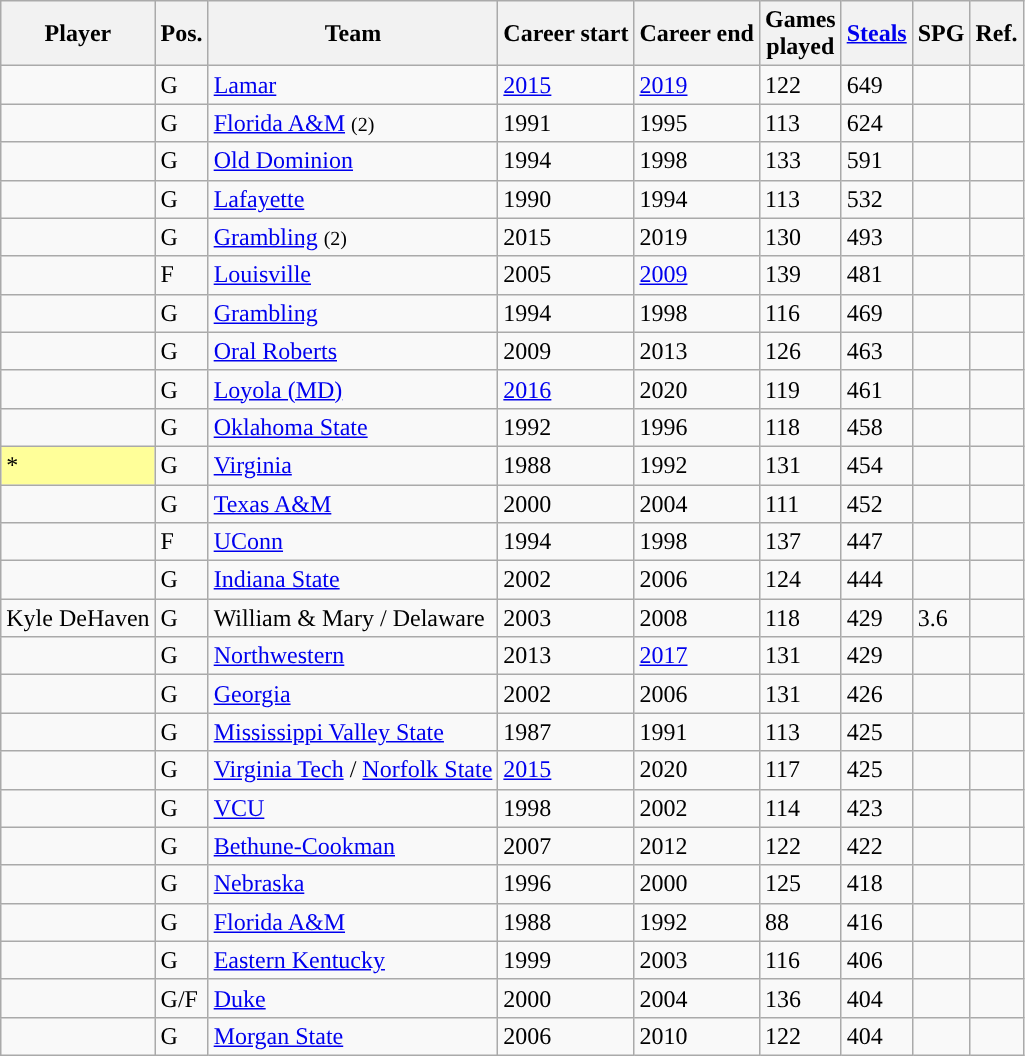<table class="wikitable sortable">
<tr>
<th>Player</th>
<th class="unsortable">Pos.</th>
<th>Team</th>
<th>Career start</th>
<th>Career end</th>
<th>Games<br>played</th>
<th><a href='#'>Steals</a></th>
<th>SPG</th>
<th class="unsortable">Ref.</th>
</tr>
<tr>
<td></td>
<td>G</td>
<td><a href='#'>Lamar</a></td>
<td><a href='#'>2015</a></td>
<td><a href='#'>2019</a></td>
<td>122</td>
<td>649</td>
<td></td>
<td></td>
</tr>
<tr>
<td></td>
<td>G</td>
<td><a href='#'>Florida A&M</a> <small>(2)</small></td>
<td>1991</td>
<td>1995</td>
<td>113</td>
<td>624</td>
<td></td>
<td></td>
</tr>
<tr>
<td></td>
<td>G</td>
<td><a href='#'>Old Dominion</a></td>
<td>1994</td>
<td>1998</td>
<td>133</td>
<td>591</td>
<td></td>
<td></td>
</tr>
<tr>
<td></td>
<td>G</td>
<td><a href='#'>Lafayette</a></td>
<td>1990</td>
<td>1994</td>
<td>113</td>
<td>532</td>
<td></td>
<td></td>
</tr>
<tr>
<td></td>
<td>G</td>
<td><a href='#'>Grambling</a> <small>(2)</small></td>
<td>2015</td>
<td>2019</td>
<td>130</td>
<td>493</td>
<td></td>
<td></td>
</tr>
<tr>
<td></td>
<td>F</td>
<td><a href='#'>Louisville</a></td>
<td>2005</td>
<td><a href='#'>2009</a></td>
<td>139</td>
<td>481</td>
<td></td>
<td></td>
</tr>
<tr>
<td></td>
<td>G</td>
<td><a href='#'>Grambling</a></td>
<td>1994</td>
<td>1998</td>
<td>116</td>
<td>469</td>
<td></td>
<td></td>
</tr>
<tr>
<td></td>
<td>G</td>
<td><a href='#'>Oral Roberts</a></td>
<td>2009</td>
<td>2013</td>
<td>126</td>
<td>463</td>
<td></td>
<td></td>
</tr>
<tr>
<td></td>
<td>G</td>
<td><a href='#'>Loyola (MD)</a></td>
<td><a href='#'>2016</a></td>
<td>2020</td>
<td>119</td>
<td>461</td>
<td></td>
<td></td>
</tr>
<tr>
<td></td>
<td>G</td>
<td><a href='#'>Oklahoma State</a></td>
<td>1992</td>
<td>1996</td>
<td>118</td>
<td>458</td>
<td></td>
<td></td>
</tr>
<tr>
<td style="background-color:#ff9;">*</td>
<td>G</td>
<td><a href='#'>Virginia</a></td>
<td>1988</td>
<td>1992</td>
<td>131</td>
<td>454</td>
<td></td>
<td></td>
</tr>
<tr>
<td></td>
<td>G</td>
<td><a href='#'>Texas A&M</a></td>
<td>2000</td>
<td>2004</td>
<td>111</td>
<td>452</td>
<td></td>
<td></td>
</tr>
<tr>
<td></td>
<td>F</td>
<td><a href='#'>UConn</a></td>
<td>1994</td>
<td>1998</td>
<td>137</td>
<td>447</td>
<td></td>
<td></td>
</tr>
<tr>
<td></td>
<td>G</td>
<td><a href='#'>Indiana State</a></td>
<td>2002</td>
<td>2006</td>
<td>124</td>
<td>444</td>
<td></td>
<td></td>
</tr>
<tr>
<td>Kyle DeHaven</td>
<td>G</td>
<td>William & Mary / Delaware</td>
<td>2003</td>
<td>2008</td>
<td>118</td>
<td>429</td>
<td>3.6</td>
<td></td>
</tr>
<tr>
<td></td>
<td>G</td>
<td><a href='#'>Northwestern</a></td>
<td>2013</td>
<td><a href='#'>2017</a></td>
<td>131</td>
<td>429</td>
<td></td>
<td></td>
</tr>
<tr>
<td></td>
<td>G</td>
<td><a href='#'>Georgia</a></td>
<td>2002</td>
<td>2006</td>
<td>131</td>
<td>426</td>
<td></td>
<td></td>
</tr>
<tr>
<td></td>
<td>G</td>
<td><a href='#'>Mississippi Valley State</a></td>
<td>1987</td>
<td>1991</td>
<td>113</td>
<td>425</td>
<td></td>
<td></td>
</tr>
<tr>
<td></td>
<td>G</td>
<td><a href='#'>Virginia Tech</a> / <a href='#'>Norfolk State</a></td>
<td><a href='#'>2015</a></td>
<td>2020</td>
<td>117</td>
<td>425</td>
<td></td>
<td></td>
</tr>
<tr>
<td></td>
<td>G</td>
<td><a href='#'>VCU</a></td>
<td>1998</td>
<td>2002</td>
<td>114</td>
<td>423</td>
<td></td>
<td></td>
</tr>
<tr>
<td></td>
<td>G</td>
<td><a href='#'>Bethune-Cookman</a></td>
<td>2007</td>
<td>2012</td>
<td>122</td>
<td>422</td>
<td></td>
<td></td>
</tr>
<tr>
<td></td>
<td>G</td>
<td><a href='#'>Nebraska</a></td>
<td>1996</td>
<td>2000</td>
<td>125</td>
<td>418</td>
<td></td>
<td></td>
</tr>
<tr>
<td></td>
<td>G</td>
<td><a href='#'>Florida A&M</a></td>
<td>1988</td>
<td>1992</td>
<td>88</td>
<td>416</td>
<td></td>
<td></td>
</tr>
<tr>
<td></td>
<td>G</td>
<td><a href='#'>Eastern Kentucky</a></td>
<td>1999</td>
<td>2003</td>
<td>116</td>
<td>406</td>
<td></td>
<td></td>
</tr>
<tr>
<td></td>
<td>G/F</td>
<td><a href='#'>Duke</a></td>
<td>2000</td>
<td>2004</td>
<td>136</td>
<td>404</td>
<td></td>
<td></td>
</tr>
<tr>
<td></td>
<td>G</td>
<td><a href='#'>Morgan State</a></td>
<td>2006</td>
<td>2010</td>
<td>122</td>
<td>404</td>
<td></td>
<td></td>
</tr>
</table>
